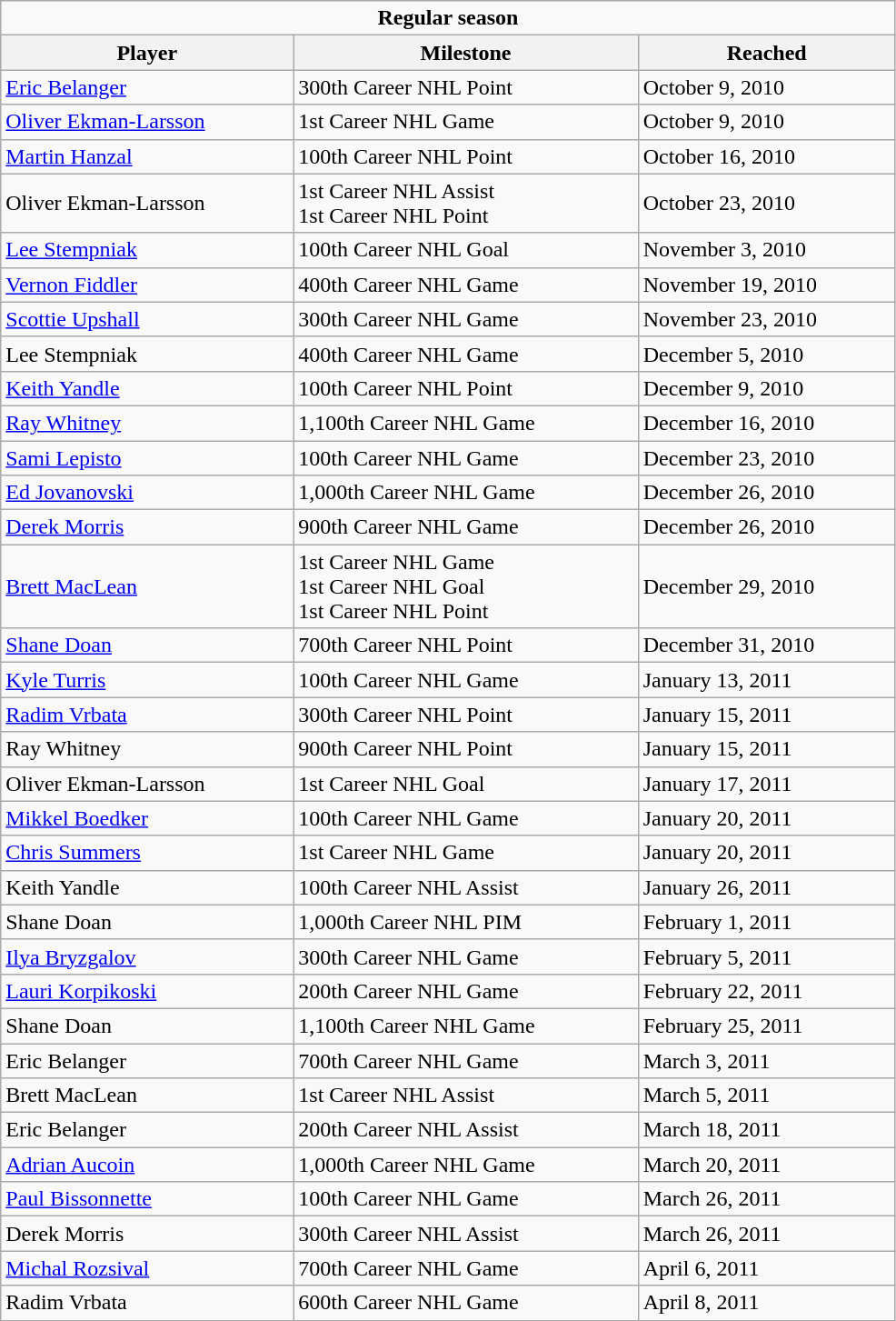<table class="wikitable" width="52%">
<tr>
<td colspan="10" align="center"><strong>Regular season</strong></td>
</tr>
<tr>
<th>Player</th>
<th>Milestone</th>
<th>Reached</th>
</tr>
<tr>
<td><a href='#'>Eric Belanger</a></td>
<td>300th Career NHL Point</td>
<td>October 9, 2010</td>
</tr>
<tr>
<td><a href='#'>Oliver Ekman-Larsson</a></td>
<td>1st Career NHL Game</td>
<td>October 9, 2010</td>
</tr>
<tr>
<td><a href='#'>Martin Hanzal</a></td>
<td>100th Career NHL Point</td>
<td>October 16, 2010</td>
</tr>
<tr>
<td>Oliver Ekman-Larsson</td>
<td>1st Career NHL Assist<br>1st Career NHL Point</td>
<td>October 23, 2010</td>
</tr>
<tr>
<td><a href='#'>Lee Stempniak</a></td>
<td>100th Career NHL Goal</td>
<td>November 3, 2010</td>
</tr>
<tr>
<td><a href='#'>Vernon Fiddler</a></td>
<td>400th Career NHL Game</td>
<td>November 19, 2010</td>
</tr>
<tr>
<td><a href='#'>Scottie Upshall</a></td>
<td>300th Career NHL Game</td>
<td>November 23, 2010</td>
</tr>
<tr>
<td>Lee Stempniak</td>
<td>400th Career NHL Game</td>
<td>December 5, 2010</td>
</tr>
<tr>
<td><a href='#'>Keith Yandle</a></td>
<td>100th Career NHL Point</td>
<td>December 9, 2010</td>
</tr>
<tr>
<td><a href='#'>Ray Whitney</a></td>
<td>1,100th Career NHL Game</td>
<td>December 16, 2010</td>
</tr>
<tr>
<td><a href='#'>Sami Lepisto</a></td>
<td>100th Career NHL Game</td>
<td>December 23, 2010</td>
</tr>
<tr>
<td><a href='#'>Ed Jovanovski</a></td>
<td>1,000th Career NHL Game</td>
<td>December 26, 2010</td>
</tr>
<tr>
<td><a href='#'>Derek Morris</a></td>
<td>900th Career NHL Game</td>
<td>December 26, 2010</td>
</tr>
<tr>
<td><a href='#'>Brett MacLean</a></td>
<td>1st Career NHL Game<br>1st Career NHL Goal<br>1st Career NHL Point</td>
<td>December 29, 2010</td>
</tr>
<tr>
<td><a href='#'>Shane Doan</a></td>
<td>700th Career NHL Point</td>
<td>December 31, 2010</td>
</tr>
<tr>
<td><a href='#'>Kyle Turris</a></td>
<td>100th Career NHL Game</td>
<td>January 13, 2011</td>
</tr>
<tr>
<td><a href='#'>Radim Vrbata</a></td>
<td>300th Career NHL Point</td>
<td>January 15, 2011</td>
</tr>
<tr>
<td>Ray Whitney</td>
<td>900th Career NHL Point</td>
<td>January 15, 2011</td>
</tr>
<tr>
<td>Oliver Ekman-Larsson</td>
<td>1st Career NHL Goal</td>
<td>January 17, 2011</td>
</tr>
<tr>
<td><a href='#'>Mikkel Boedker</a></td>
<td>100th Career NHL Game</td>
<td>January 20, 2011</td>
</tr>
<tr>
<td><a href='#'>Chris Summers</a></td>
<td>1st Career NHL Game</td>
<td>January 20, 2011</td>
</tr>
<tr>
<td>Keith Yandle</td>
<td>100th Career NHL Assist</td>
<td>January 26, 2011</td>
</tr>
<tr>
<td>Shane Doan</td>
<td>1,000th Career NHL PIM</td>
<td>February 1, 2011</td>
</tr>
<tr>
<td><a href='#'>Ilya Bryzgalov</a></td>
<td>300th Career NHL Game</td>
<td>February 5, 2011</td>
</tr>
<tr>
<td><a href='#'>Lauri Korpikoski</a></td>
<td>200th Career NHL Game</td>
<td>February 22, 2011</td>
</tr>
<tr>
<td>Shane Doan</td>
<td>1,100th Career NHL Game</td>
<td>February 25, 2011</td>
</tr>
<tr>
<td>Eric Belanger</td>
<td>700th Career NHL Game</td>
<td>March 3, 2011</td>
</tr>
<tr>
<td>Brett MacLean</td>
<td>1st Career NHL Assist</td>
<td>March 5, 2011</td>
</tr>
<tr>
<td>Eric Belanger</td>
<td>200th Career NHL Assist</td>
<td>March 18, 2011</td>
</tr>
<tr>
<td><a href='#'>Adrian Aucoin</a></td>
<td>1,000th Career NHL Game</td>
<td>March 20, 2011</td>
</tr>
<tr>
<td><a href='#'>Paul Bissonnette</a></td>
<td>100th Career NHL Game</td>
<td>March 26, 2011</td>
</tr>
<tr>
<td>Derek Morris</td>
<td>300th Career NHL Assist</td>
<td>March 26, 2011</td>
</tr>
<tr>
<td><a href='#'>Michal Rozsival</a></td>
<td>700th Career NHL Game</td>
<td>April 6, 2011</td>
</tr>
<tr>
<td>Radim Vrbata</td>
<td>600th Career NHL Game</td>
<td>April 8, 2011</td>
</tr>
</table>
